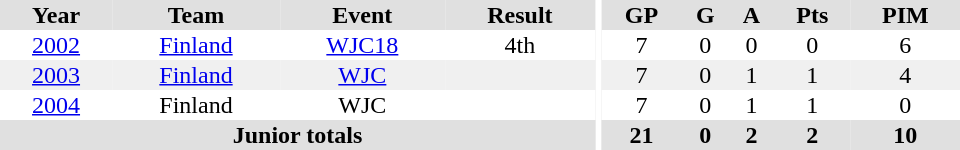<table border="0" cellpadding="1" cellspacing="0" ID="Table3" style="text-align:center; width:40em">
<tr ALIGN="center" bgcolor="#e0e0e0">
<th>Year</th>
<th>Team</th>
<th>Event</th>
<th>Result</th>
<th rowspan="99" bgcolor="#ffffff"></th>
<th>GP</th>
<th>G</th>
<th>A</th>
<th>Pts</th>
<th>PIM</th>
</tr>
<tr>
<td><a href='#'>2002</a></td>
<td><a href='#'>Finland</a></td>
<td><a href='#'>WJC18</a></td>
<td>4th</td>
<td>7</td>
<td>0</td>
<td>0</td>
<td>0</td>
<td>6</td>
</tr>
<tr bgcolor="#f0f0f0">
<td><a href='#'>2003</a></td>
<td><a href='#'>Finland</a></td>
<td><a href='#'>WJC</a></td>
<td></td>
<td>7</td>
<td>0</td>
<td>1</td>
<td>1</td>
<td>4</td>
</tr>
<tr>
<td><a href='#'>2004</a></td>
<td>Finland</td>
<td>WJC</td>
<td></td>
<td>7</td>
<td>0</td>
<td>1</td>
<td>1</td>
<td>0</td>
</tr>
<tr bgcolor="#e0e0e0">
<th colspan="4">Junior totals</th>
<th>21</th>
<th>0</th>
<th>2</th>
<th>2</th>
<th>10</th>
</tr>
</table>
